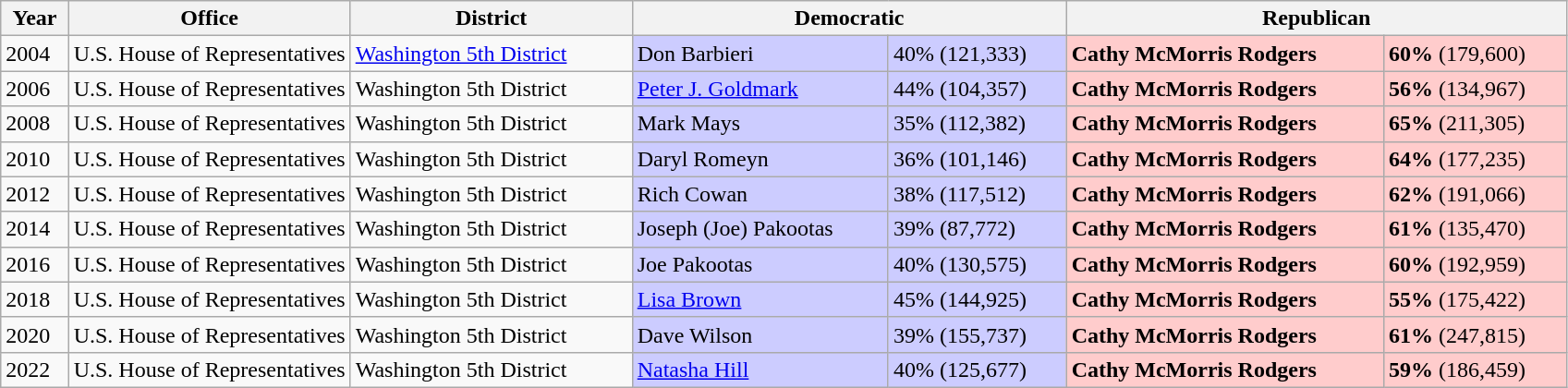<table class="wikitable">
<tr>
<th>Year</th>
<th style="width: 18%;">Office</th>
<th style="width: 18%;">District</th>
<th colspan=2>Democratic</th>
<th colspan=2>Republican</th>
</tr>
<tr>
<td style="text-align: left;">2004</td>
<td style="text-align: left;">U.S. House of Representatives</td>
<td style="text-align: left;"><a href='#'>Washington 5th District</a></td>
<td style="background:#ccf;">Don Barbieri</td>
<td style="background:#ccf;">40% (121,333)</td>
<td style="background:#fcc;"><strong>Cathy McMorris Rodgers</strong></td>
<td style="background:#fcc;"><strong>60%</strong> (179,600)</td>
</tr>
<tr>
<td style="text-align: left;">2006</td>
<td style="text-align: left;">U.S. House of Representatives</td>
<td style="text-align: left;">Washington 5th District</td>
<td style="background:#ccf;"><a href='#'>Peter J. Goldmark</a></td>
<td style="background:#ccf;">44% (104,357)</td>
<td style="background:#fcc;"><strong>Cathy McMorris Rodgers</strong></td>
<td style="background:#fcc;"><strong>56%</strong> (134,967)</td>
</tr>
<tr>
<td style="text-align: left;">2008</td>
<td style="text-align: left;">U.S. House of Representatives</td>
<td style="text-align: left;">Washington 5th District</td>
<td style="background:#ccf;">Mark Mays</td>
<td style="background:#ccf;">35% (112,382)</td>
<td style="background:#fcc;"><strong>Cathy McMorris Rodgers</strong></td>
<td style="background:#fcc;"><strong>65%</strong> (211,305)</td>
</tr>
<tr>
<td style="text-align: left;">2010</td>
<td style="text-align: left;">U.S. House of Representatives</td>
<td style="text-align: left;">Washington 5th District</td>
<td style="background:#ccf;">Daryl Romeyn</td>
<td style="background:#ccf;">36% (101,146)</td>
<td style="background:#fcc;"><strong>Cathy McMorris Rodgers</strong></td>
<td style="background:#fcc;"><strong>64%</strong> (177,235)</td>
</tr>
<tr>
<td style="text-align: left;">2012</td>
<td style="text-align: left;">U.S. House of Representatives</td>
<td style="text-align: left;">Washington 5th District</td>
<td style="background:#ccf; white-space:nowrap;">Rich Cowan</td>
<td style="background:#ccf;">38% (117,512)</td>
<td style="background:#fcc; white-space:nowrap;"><strong>Cathy McMorris Rodgers</strong></td>
<td style="background:#fcc;"><strong>62%</strong> (191,066)</td>
</tr>
<tr>
<td style="text-align: left;">2014</td>
<td style="text-align: left;">U.S. House of Representatives</td>
<td style="text-align: left;">Washington 5th District</td>
<td style="background:#ccf; white-space:nowrap;">Joseph (Joe) Pakootas</td>
<td style="background:#ccf;">39% (87,772)</td>
<td style="background:#fcc; white-space:nowrap;"><strong>Cathy McMorris Rodgers</strong></td>
<td style="background:#fcc;"><strong>61%</strong> (135,470)</td>
</tr>
<tr>
<td style="text-align: left;">2016</td>
<td style="text-align: left;">U.S. House of Representatives</td>
<td style="text-align: left;">Washington 5th District</td>
<td style="background:#ccf; white-space:nowrap;">Joe Pakootas</td>
<td style="background:#ccf;">40% (130,575)</td>
<td style="background:#fcc; white-space:nowrap;"><strong>Cathy McMorris Rodgers</strong></td>
<td style="background:#fcc;"><strong>60%</strong> (192,959)</td>
</tr>
<tr>
<td style="text-align: left;">2018</td>
<td style="text-align: left;">U.S. House of Representatives</td>
<td style="text-align: left;">Washington 5th District</td>
<td style="background:#ccf;"><a href='#'>Lisa Brown</a></td>
<td style="background:#ccf;">45% (144,925)</td>
<td style="background:#fcc;"><strong>Cathy McMorris Rodgers</strong></td>
<td style="background:#fcc;"><strong>55%</strong> (175,422)</td>
</tr>
<tr>
<td style="text-align: left;">2020</td>
<td style="text-align: left;">U.S. House of Representatives</td>
<td style="text-align: left;">Washington 5th District</td>
<td style="background:#ccf;">Dave Wilson</td>
<td style="background:#ccf;">39% (155,737)</td>
<td style="background:#fcc;"><strong>Cathy McMorris Rodgers</strong></td>
<td style="background:#fcc;"><strong>61%</strong> (247,815)</td>
</tr>
<tr>
<td style="text-align: left;">2022</td>
<td style="text-align: left;">U.S. House of Representatives</td>
<td style="text-align: left;">Washington 5th District</td>
<td style="background:#ccf;"><a href='#'>Natasha Hill</a></td>
<td style="background:#ccf;">40% (125,677)</td>
<td style="background:#fcc;"><strong>Cathy McMorris Rodgers</strong></td>
<td style="background:#fcc;"><strong>59%</strong> (186,459)</td>
</tr>
</table>
